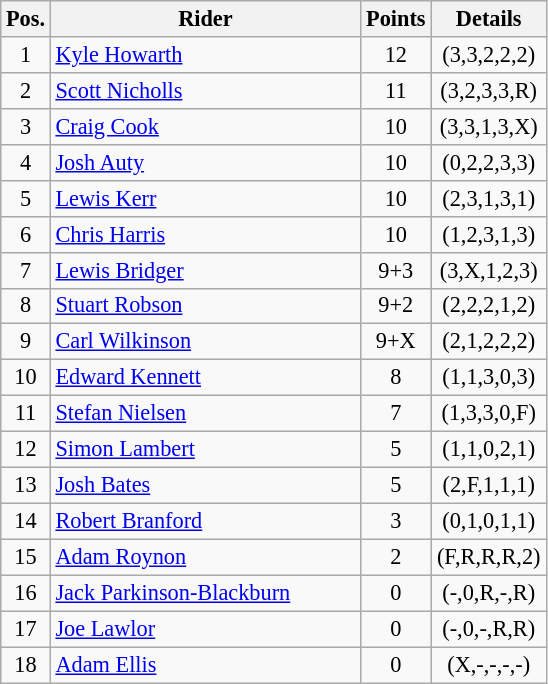<table class=wikitable style="font-size:93%;">
<tr>
<th width=25px>Pos.</th>
<th width=200px>Rider</th>
<th width=40px>Points</th>
<th width=70px>Details</th>
</tr>
<tr align=center >
<td>1</td>
<td align=left><a href='#'>Kyle Howarth</a></td>
<td>12</td>
<td>(3,3,2,2,2)</td>
</tr>
<tr align=center >
<td>2</td>
<td align=left><a href='#'>Scott Nicholls</a></td>
<td>11</td>
<td>(3,2,3,3,R)</td>
</tr>
<tr align=center >
<td>3</td>
<td align=left><a href='#'>Craig Cook</a></td>
<td>10</td>
<td>(3,3,1,3,X)</td>
</tr>
<tr align=center >
<td>4</td>
<td align=left><a href='#'>Josh Auty</a></td>
<td>10</td>
<td>(0,2,2,3,3)</td>
</tr>
<tr align=center >
<td>5</td>
<td align=left><a href='#'>Lewis Kerr</a></td>
<td>10</td>
<td>(2,3,1,3,1)</td>
</tr>
<tr align=center >
<td>6</td>
<td align=left><a href='#'>Chris Harris</a></td>
<td>10</td>
<td>(1,2,3,1,3)</td>
</tr>
<tr align=center >
<td>7</td>
<td align=left><a href='#'>Lewis Bridger</a></td>
<td>9+3</td>
<td>(3,X,1,2,3)</td>
</tr>
<tr align=center >
<td>8</td>
<td align=left><a href='#'>Stuart Robson</a></td>
<td>9+2</td>
<td>(2,2,2,1,2)</td>
</tr>
<tr align=center >
<td>9</td>
<td align=left><a href='#'>Carl Wilkinson</a></td>
<td>9+X</td>
<td>(2,1,2,2,2)</td>
</tr>
<tr align=center>
<td>10</td>
<td align=left><a href='#'>Edward Kennett</a></td>
<td>8</td>
<td>(1,1,3,0,3)</td>
</tr>
<tr align=center>
<td>11</td>
<td align=left><a href='#'>Stefan Nielsen</a></td>
<td>7</td>
<td>(1,3,3,0,F)</td>
</tr>
<tr align=center>
<td>12</td>
<td align=left><a href='#'>Simon Lambert</a></td>
<td>5</td>
<td>(1,1,0,2,1)</td>
</tr>
<tr align=center>
<td>13</td>
<td align=left><a href='#'>Josh Bates</a></td>
<td>5</td>
<td>(2,F,1,1,1)</td>
</tr>
<tr align=center>
<td>14</td>
<td align=left><a href='#'>Robert Branford</a></td>
<td>3</td>
<td>(0,1,0,1,1)</td>
</tr>
<tr align=center>
<td>15</td>
<td align=left><a href='#'>Adam Roynon</a></td>
<td>2</td>
<td>(F,R,R,R,2)</td>
</tr>
<tr align=center>
<td>16</td>
<td align=left><a href='#'>Jack Parkinson-Blackburn</a></td>
<td>0</td>
<td>(-,0,R,-,R)</td>
</tr>
<tr align=center>
<td>17</td>
<td align=left><a href='#'>Joe Lawlor</a></td>
<td>0</td>
<td>(-,0,-,R,R)</td>
</tr>
<tr align=center>
<td>18</td>
<td align=left><a href='#'>Adam Ellis</a></td>
<td>0</td>
<td>(X,-,-,-,-)</td>
</tr>
</table>
